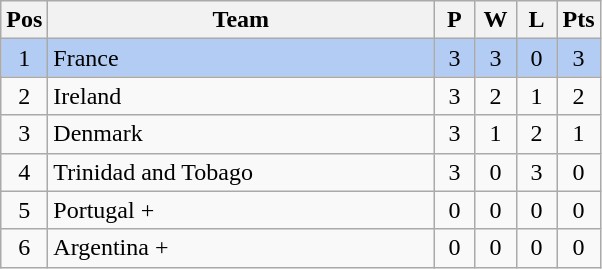<table class="wikitable" style="font-size: 100%">
<tr>
<th width=15>Pos</th>
<th width=250>Team</th>
<th width=20>P</th>
<th width=20>W</th>
<th width=20>L</th>
<th width=20>Pts</th>
</tr>
<tr align=center style="background: #b2ccf4;">
<td>1</td>
<td align="left"> France</td>
<td>3</td>
<td>3</td>
<td>0</td>
<td>3</td>
</tr>
<tr align=center>
<td>2</td>
<td align="left"> Ireland</td>
<td>3</td>
<td>2</td>
<td>1</td>
<td>2</td>
</tr>
<tr align=center>
<td>3</td>
<td align="left"> Denmark</td>
<td>3</td>
<td>1</td>
<td>2</td>
<td>1</td>
</tr>
<tr align=center>
<td>4</td>
<td align="left"> Trinidad and Tobago</td>
<td>3</td>
<td>0</td>
<td>3</td>
<td>0</td>
</tr>
<tr align=center>
<td>5</td>
<td align="left"> Portugal +</td>
<td>0</td>
<td>0</td>
<td>0</td>
<td>0</td>
</tr>
<tr align=center>
<td>6</td>
<td align="left"> Argentina +</td>
<td>0</td>
<td>0</td>
<td>0</td>
<td>0</td>
</tr>
</table>
